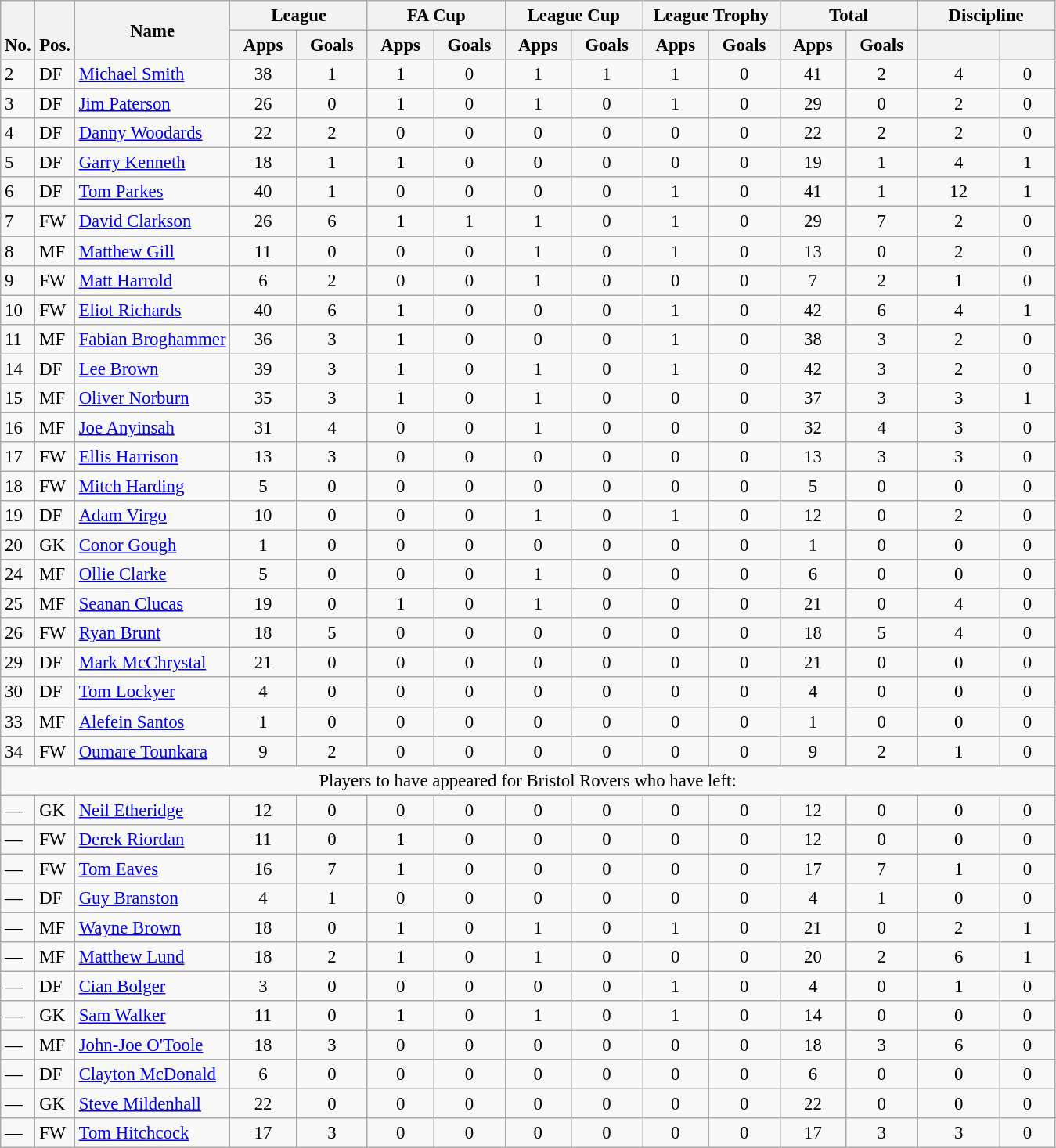<table class="wikitable" style="text-align:center; font-size:95%;">
<tr>
<th rowspan="2" style="vertical-align:bottom;">No.</th>
<th rowspan="2" style="vertical-align:bottom;">Pos.</th>
<th rowspan="2">Name</th>
<th colspan="2" style="width:110px;">League</th>
<th colspan="2" style="width:110px;">FA Cup</th>
<th colspan="2" style="width:110px;">League Cup</th>
<th colspan="2" style="width:110px;">League Trophy</th>
<th colspan="2" style="width:110px;">Total</th>
<th colspan="2" style="width:110px;">Discipline</th>
</tr>
<tr>
<th>Apps</th>
<th>Goals</th>
<th>Apps</th>
<th>Goals</th>
<th>Apps</th>
<th>Goals</th>
<th>Apps</th>
<th>Goals</th>
<th>Apps</th>
<th>Goals</th>
<th></th>
<th></th>
</tr>
<tr>
<td align="left">2</td>
<td align="left">DF</td>
<td align="left"> <a href='#'>Michael Smith</a></td>
<td>38</td>
<td>1</td>
<td>1</td>
<td>0</td>
<td>1</td>
<td>1</td>
<td>1</td>
<td>0</td>
<td>41</td>
<td>2</td>
<td>4</td>
<td>0</td>
</tr>
<tr>
<td align="left">3</td>
<td align="left">DF</td>
<td align="left"> <a href='#'>Jim Paterson</a></td>
<td>26</td>
<td>0</td>
<td>1</td>
<td>0</td>
<td>1</td>
<td>0</td>
<td>1</td>
<td>0</td>
<td>29</td>
<td>0</td>
<td>2</td>
<td>0</td>
</tr>
<tr>
<td align="left">4</td>
<td align="left">DF</td>
<td align="left"> <a href='#'>Danny Woodards</a></td>
<td>22</td>
<td>2</td>
<td>0</td>
<td>0</td>
<td>0</td>
<td>0</td>
<td>0</td>
<td>0</td>
<td>22</td>
<td>2</td>
<td>2</td>
<td>0</td>
</tr>
<tr>
<td align="left">5</td>
<td align="left">DF</td>
<td align="left"> <a href='#'>Garry Kenneth</a></td>
<td>18</td>
<td>1</td>
<td>1</td>
<td>0</td>
<td>0</td>
<td>0</td>
<td>0</td>
<td>0</td>
<td>19</td>
<td>1</td>
<td>4</td>
<td>1</td>
</tr>
<tr>
<td align="left">6</td>
<td align="left">DF</td>
<td align="left"> <a href='#'>Tom Parkes</a></td>
<td>40</td>
<td>1</td>
<td>0</td>
<td>0</td>
<td>0</td>
<td>0</td>
<td>1</td>
<td>0</td>
<td>41</td>
<td>1</td>
<td>12</td>
<td>1</td>
</tr>
<tr>
<td align="left">7</td>
<td align="left">FW</td>
<td align="left"> <a href='#'>David Clarkson</a></td>
<td>26</td>
<td>6</td>
<td>1</td>
<td>1</td>
<td>1</td>
<td>0</td>
<td>1</td>
<td>0</td>
<td>29</td>
<td>7</td>
<td>2</td>
<td>0</td>
</tr>
<tr>
<td align="left">8</td>
<td align="left">MF</td>
<td align="left"> <a href='#'>Matthew Gill</a></td>
<td>11</td>
<td>0</td>
<td>0</td>
<td>0</td>
<td>1</td>
<td>0</td>
<td>1</td>
<td>0</td>
<td>13</td>
<td>0</td>
<td>2</td>
<td>0</td>
</tr>
<tr>
<td align="left">9</td>
<td align="left">FW</td>
<td align="left"> <a href='#'>Matt Harrold</a></td>
<td>6</td>
<td>2</td>
<td>0</td>
<td>0</td>
<td>1</td>
<td>0</td>
<td>0</td>
<td>0</td>
<td>7</td>
<td>2</td>
<td>1</td>
<td>0</td>
</tr>
<tr>
<td align="left">10</td>
<td align="left">FW</td>
<td align="left"> <a href='#'>Eliot Richards</a></td>
<td>40</td>
<td>6</td>
<td>1</td>
<td>0</td>
<td>0</td>
<td>0</td>
<td>1</td>
<td>0</td>
<td>42</td>
<td>6</td>
<td>4</td>
<td>1</td>
</tr>
<tr>
<td align="left">11</td>
<td align="left">MF</td>
<td align="left"> <a href='#'>Fabian Broghammer</a></td>
<td>36</td>
<td>3</td>
<td>1</td>
<td>0</td>
<td>0</td>
<td>0</td>
<td>1</td>
<td>0</td>
<td>38</td>
<td>3</td>
<td>2</td>
<td>0</td>
</tr>
<tr>
<td align="left">14</td>
<td align="left">DF</td>
<td align="left"> <a href='#'>Lee Brown</a></td>
<td>39</td>
<td>3</td>
<td>1</td>
<td>0</td>
<td>1</td>
<td>0</td>
<td>1</td>
<td>0</td>
<td>42</td>
<td>3</td>
<td>2</td>
<td>0</td>
</tr>
<tr>
<td align="left">15</td>
<td align="left">MF</td>
<td align="left"> <a href='#'>Oliver Norburn</a></td>
<td>35</td>
<td>3</td>
<td>1</td>
<td>0</td>
<td>1</td>
<td>0</td>
<td>0</td>
<td>0</td>
<td>37</td>
<td>3</td>
<td>3</td>
<td>1</td>
</tr>
<tr>
<td align="left">16</td>
<td align="left">MF</td>
<td align="left"> <a href='#'>Joe Anyinsah</a></td>
<td>31</td>
<td>4</td>
<td>0</td>
<td>0</td>
<td>1</td>
<td>0</td>
<td>0</td>
<td>0</td>
<td>32</td>
<td>4</td>
<td>3</td>
<td>0</td>
</tr>
<tr>
<td align="left">17</td>
<td align="left">FW</td>
<td align="left"> <a href='#'>Ellis Harrison</a></td>
<td>13</td>
<td>3</td>
<td>0</td>
<td>0</td>
<td>0</td>
<td>0</td>
<td>0</td>
<td>0</td>
<td>13</td>
<td>3</td>
<td>3</td>
<td>0</td>
</tr>
<tr>
<td align="left">18</td>
<td align="left">FW</td>
<td align="left"> <a href='#'>Mitch Harding</a></td>
<td>5</td>
<td>0</td>
<td>0</td>
<td>0</td>
<td>0</td>
<td>0</td>
<td>0</td>
<td>0</td>
<td>5</td>
<td>0</td>
<td>0</td>
<td>0</td>
</tr>
<tr>
<td align="left">19</td>
<td align="left">DF</td>
<td align="left"> <a href='#'>Adam Virgo</a></td>
<td>10</td>
<td>0</td>
<td>0</td>
<td>0</td>
<td>1</td>
<td>0</td>
<td>1</td>
<td>0</td>
<td>12</td>
<td>0</td>
<td>2</td>
<td>0</td>
</tr>
<tr>
<td align="left">20</td>
<td align="left">GK</td>
<td align="left"> <a href='#'>Conor Gough</a></td>
<td>1</td>
<td>0</td>
<td>0</td>
<td>0</td>
<td>0</td>
<td>0</td>
<td>0</td>
<td>0</td>
<td>1</td>
<td>0</td>
<td>0</td>
<td>0</td>
</tr>
<tr>
<td align="left">24</td>
<td align="left">MF</td>
<td align="left"> <a href='#'>Ollie Clarke</a></td>
<td>5</td>
<td>0</td>
<td>0</td>
<td>0</td>
<td>1</td>
<td>0</td>
<td>0</td>
<td>0</td>
<td>6</td>
<td>0</td>
<td>0</td>
<td>0</td>
</tr>
<tr>
<td align="left">25</td>
<td align="left">MF</td>
<td align="left"> <a href='#'>Seanan Clucas</a></td>
<td>19</td>
<td>0</td>
<td>1</td>
<td>0</td>
<td>1</td>
<td>0</td>
<td>0</td>
<td>0</td>
<td>21</td>
<td>0</td>
<td>4</td>
<td>0</td>
</tr>
<tr>
<td align="left">26</td>
<td align="left">FW</td>
<td align="left"> <a href='#'>Ryan Brunt</a></td>
<td>18</td>
<td>5</td>
<td>0</td>
<td>0</td>
<td>0</td>
<td>0</td>
<td>0</td>
<td>0</td>
<td>18</td>
<td>5</td>
<td>4</td>
<td>0</td>
</tr>
<tr>
<td align="left">29</td>
<td align="left">DF</td>
<td align="left"> <a href='#'>Mark McChrystal</a></td>
<td>21</td>
<td>0</td>
<td>0</td>
<td>0</td>
<td>0</td>
<td>0</td>
<td>0</td>
<td>0</td>
<td>21</td>
<td>0</td>
<td>0</td>
<td>0</td>
</tr>
<tr>
<td align="left">30</td>
<td align="left">DF</td>
<td align="left"> <a href='#'>Tom Lockyer</a></td>
<td>4</td>
<td>0</td>
<td>0</td>
<td>0</td>
<td>0</td>
<td>0</td>
<td>0</td>
<td>0</td>
<td>4</td>
<td>0</td>
<td>0</td>
<td>0</td>
</tr>
<tr>
<td align="left">33</td>
<td align="left">MF</td>
<td align="left"> <a href='#'>Alefein Santos</a></td>
<td>1</td>
<td>0</td>
<td>0</td>
<td>0</td>
<td>0</td>
<td>0</td>
<td>0</td>
<td>0</td>
<td>1</td>
<td>0</td>
<td>0</td>
<td>0</td>
</tr>
<tr>
<td align="left">34</td>
<td align="left">FW</td>
<td align="left"> <a href='#'>Oumare Tounkara</a></td>
<td>9</td>
<td>2</td>
<td>0</td>
<td>0</td>
<td>0</td>
<td>0</td>
<td>0</td>
<td>0</td>
<td>9</td>
<td>2</td>
<td>1</td>
<td>0</td>
</tr>
<tr>
<td colspan="15">Players to have appeared for Bristol Rovers who have left:</td>
</tr>
<tr>
<td align="left">—</td>
<td align="left">GK</td>
<td align="left"> <a href='#'>Neil Etheridge</a></td>
<td>12</td>
<td>0</td>
<td>0</td>
<td>0</td>
<td>0</td>
<td>0</td>
<td>0</td>
<td>0</td>
<td>12</td>
<td>0</td>
<td>0</td>
<td>0</td>
</tr>
<tr>
<td align="left">—</td>
<td align="left">FW</td>
<td align="left"> <a href='#'>Derek Riordan</a></td>
<td>11</td>
<td>0</td>
<td>1</td>
<td>0</td>
<td>0</td>
<td>0</td>
<td>0</td>
<td>0</td>
<td>12</td>
<td>0</td>
<td>0</td>
<td>0</td>
</tr>
<tr>
<td align="left">—</td>
<td align="left">FW</td>
<td align="left"> <a href='#'>Tom Eaves</a></td>
<td>16</td>
<td>7</td>
<td>1</td>
<td>0</td>
<td>0</td>
<td>0</td>
<td>0</td>
<td>0</td>
<td>17</td>
<td>7</td>
<td>1</td>
<td>0</td>
</tr>
<tr>
<td align="left">—</td>
<td align="left">DF</td>
<td align="left"> <a href='#'>Guy Branston</a></td>
<td>4</td>
<td>1</td>
<td>0</td>
<td>0</td>
<td>0</td>
<td>0</td>
<td>0</td>
<td>0</td>
<td>4</td>
<td>1</td>
<td>0</td>
<td>0</td>
</tr>
<tr>
<td align="left">—</td>
<td align="left">MF</td>
<td align="left"> <a href='#'>Wayne Brown</a></td>
<td>18</td>
<td>0</td>
<td>1</td>
<td>0</td>
<td>1</td>
<td>0</td>
<td>1</td>
<td>0</td>
<td>21</td>
<td>0</td>
<td>2</td>
<td>1</td>
</tr>
<tr>
<td align="left">—</td>
<td align="left">MF</td>
<td align="left"> <a href='#'>Matthew Lund</a></td>
<td>18</td>
<td>2</td>
<td>1</td>
<td>0</td>
<td>1</td>
<td>0</td>
<td>0</td>
<td>0</td>
<td>20</td>
<td>2</td>
<td>6</td>
<td>1</td>
</tr>
<tr>
<td align="left">—</td>
<td align="left">DF</td>
<td align="left"> <a href='#'>Cian Bolger</a></td>
<td>3</td>
<td>0</td>
<td>0</td>
<td>0</td>
<td>0</td>
<td>0</td>
<td>1</td>
<td>0</td>
<td>4</td>
<td>0</td>
<td>1</td>
<td>0</td>
</tr>
<tr>
<td align="left">—</td>
<td align="left">GK</td>
<td align="left"> <a href='#'>Sam Walker</a></td>
<td>11</td>
<td>0</td>
<td>1</td>
<td>0</td>
<td>1</td>
<td>0</td>
<td>1</td>
<td>0</td>
<td>14</td>
<td>0</td>
<td>0</td>
<td>0</td>
</tr>
<tr>
<td align="left">—</td>
<td align="left">MF</td>
<td align="left"> <a href='#'>John-Joe O'Toole</a></td>
<td>18</td>
<td>3</td>
<td>0</td>
<td>0</td>
<td>0</td>
<td>0</td>
<td>0</td>
<td>0</td>
<td>18</td>
<td>3</td>
<td>6</td>
<td>0</td>
</tr>
<tr>
<td align="left">—</td>
<td align="left">DF</td>
<td align="left"> <a href='#'>Clayton McDonald</a></td>
<td>6</td>
<td>0</td>
<td>0</td>
<td>0</td>
<td>0</td>
<td>0</td>
<td>0</td>
<td>0</td>
<td>6</td>
<td>0</td>
<td>0</td>
<td>0</td>
</tr>
<tr>
<td align="left">—</td>
<td align="left">GK</td>
<td align="left"> <a href='#'>Steve Mildenhall</a></td>
<td>22</td>
<td>0</td>
<td>0</td>
<td>0</td>
<td>0</td>
<td>0</td>
<td>0</td>
<td>0</td>
<td>22</td>
<td>0</td>
<td>0</td>
<td>0</td>
</tr>
<tr>
<td align="left">—</td>
<td align="left">FW</td>
<td align="left"> <a href='#'>Tom Hitchcock</a></td>
<td>17</td>
<td>3</td>
<td>0</td>
<td>0</td>
<td>0</td>
<td>0</td>
<td>0</td>
<td>0</td>
<td>17</td>
<td>3</td>
<td>3</td>
<td>0</td>
</tr>
</table>
